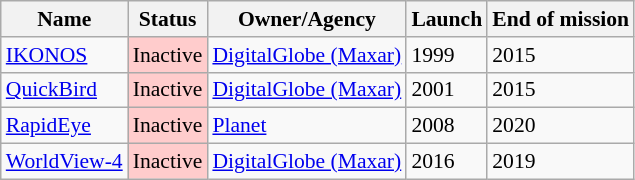<table class="sortable wikitable" style="font-size:90%;">
<tr>
<th>Name</th>
<th>Status</th>
<th>Owner/Agency</th>
<th>Launch  </th>
<th>End of mission</th>
</tr>
<tr>
<td><a href='#'>IKONOS</a></td>
<td style="background:#ffcccc;">Inactive</td>
<td><a href='#'>DigitalGlobe (Maxar)</a></td>
<td>1999</td>
<td>2015</td>
</tr>
<tr>
<td><a href='#'>QuickBird</a></td>
<td style="background:#ffcccc;">Inactive</td>
<td><a href='#'>DigitalGlobe (Maxar)</a></td>
<td>2001</td>
<td>2015</td>
</tr>
<tr>
<td><a href='#'>RapidEye</a></td>
<td style="background:#ffcccc;">Inactive</td>
<td><a href='#'>Planet</a></td>
<td>2008</td>
<td>2020</td>
</tr>
<tr>
<td><a href='#'>WorldView-4</a></td>
<td style="background:#ffcccc;">Inactive</td>
<td><a href='#'>DigitalGlobe (Maxar)</a></td>
<td>2016</td>
<td>2019</td>
</tr>
</table>
